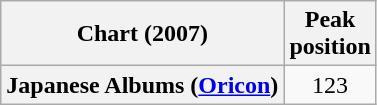<table class="wikitable sortable plainrowheaders">
<tr>
<th scope="col">Chart (2007)</th>
<th scope="col">Peak<br>position</th>
</tr>
<tr>
<th scope="row">Japanese Albums (<a href='#'>Oricon</a>)</th>
<td align="center">123</td>
</tr>
</table>
